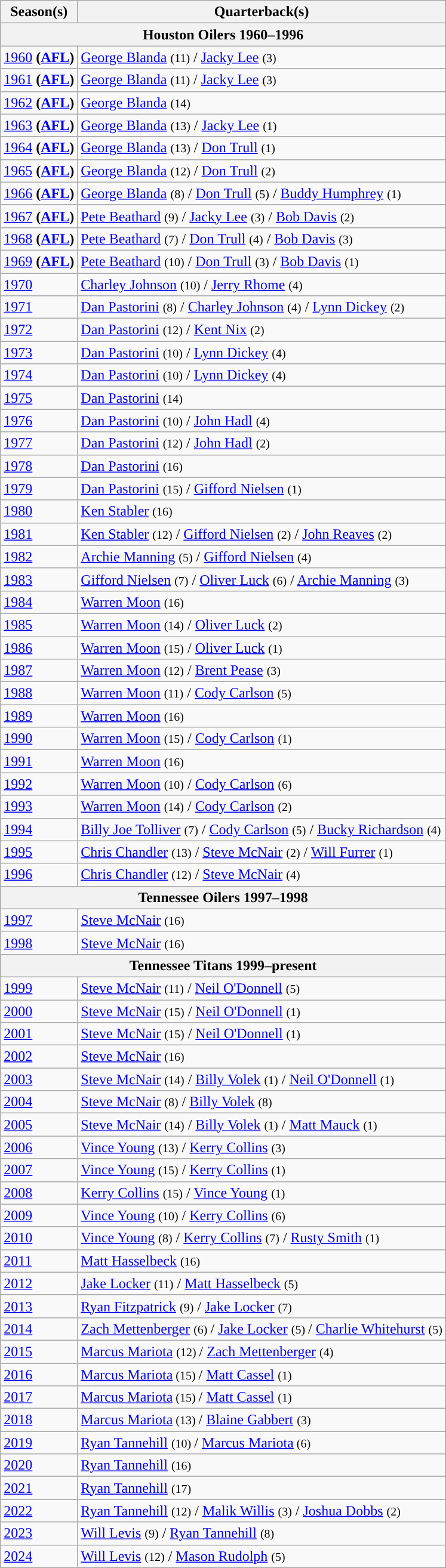<table class="wikitable">
<tr>
<th>Season(s)</th>
<th>Quarterback(s)</th>
</tr>
<tr>
<th colspan="2"><strong>Houston Oilers 1960–1996</strong></th>
</tr>
<tr>
<td><a href='#'>1960</a> <strong>(<a href='#'>AFL</a>)</strong></td>
<td><a href='#'>George Blanda</a> <small>(11)</small> / <a href='#'>Jacky Lee</a> <small>(3)</small></td>
</tr>
<tr>
<td><a href='#'>1961</a> <strong>(<a href='#'>AFL</a>)</strong></td>
<td><a href='#'>George Blanda</a> <small>(11)</small> / <a href='#'>Jacky Lee</a> <small>(3)</small></td>
</tr>
<tr>
<td><a href='#'>1962</a> <strong>(<a href='#'>AFL</a>)</strong></td>
<td><a href='#'>George Blanda</a> <small>(14)</small></td>
</tr>
<tr>
<td><a href='#'>1963</a> <strong>(<a href='#'>AFL</a>)</strong></td>
<td><a href='#'>George Blanda</a> <small>(13)</small> / <a href='#'>Jacky Lee</a> <small>(1)</small></td>
</tr>
<tr>
<td><a href='#'>1964</a> <strong>(<a href='#'>AFL</a>)</strong></td>
<td><a href='#'>George Blanda</a> <small>(13)</small> / <a href='#'>Don Trull</a> <small>(1)</small></td>
</tr>
<tr>
<td><a href='#'>1965</a> <strong>(<a href='#'>AFL</a>)</strong></td>
<td><a href='#'>George Blanda</a> <small>(12)</small> / <a href='#'>Don Trull</a> <small>(2)</small></td>
</tr>
<tr>
<td><a href='#'>1966</a> <strong>(<a href='#'>AFL</a>)</strong></td>
<td><a href='#'>George Blanda</a> <small>(8)</small> / <a href='#'>Don Trull</a> <small>(5)</small> / <a href='#'>Buddy Humphrey</a> <small>(1)</small></td>
</tr>
<tr>
<td><a href='#'>1967</a> <strong>(<a href='#'>AFL</a>)</strong></td>
<td><a href='#'>Pete Beathard</a> <small>(9)</small> / <a href='#'>Jacky Lee</a> <small>(3)</small> / <a href='#'>Bob Davis</a> <small>(2)</small></td>
</tr>
<tr>
<td><a href='#'>1968</a> <strong>(<a href='#'>AFL</a>)</strong></td>
<td><a href='#'>Pete Beathard</a> <small>(7)</small> / <a href='#'>Don Trull</a> <small>(4)</small> / <a href='#'>Bob Davis</a> <small>(3)</small></td>
</tr>
<tr>
<td><a href='#'>1969</a> <strong>(<a href='#'>AFL</a>)</strong></td>
<td><a href='#'>Pete Beathard</a> <small>(10)</small> / <a href='#'>Don Trull</a> <small>(3)</small> / <a href='#'>Bob Davis</a> <small>(1)</small></td>
</tr>
<tr>
<td><a href='#'>1970</a></td>
<td><a href='#'>Charley Johnson</a> <small>(10)</small> / <a href='#'>Jerry Rhome</a> <small>(4)</small></td>
</tr>
<tr>
<td><a href='#'>1971</a></td>
<td><a href='#'>Dan Pastorini</a> <small>(8)</small> / <a href='#'>Charley Johnson</a> <small>(4)</small> / <a href='#'>Lynn Dickey</a> <small>(2)</small></td>
</tr>
<tr>
<td><a href='#'>1972</a></td>
<td><a href='#'>Dan Pastorini</a> <small>(12)</small> / <a href='#'>Kent Nix</a> <small>(2)</small></td>
</tr>
<tr>
<td><a href='#'>1973</a></td>
<td><a href='#'>Dan Pastorini</a> <small>(10)</small> / <a href='#'>Lynn Dickey</a> <small>(4)</small></td>
</tr>
<tr>
<td><a href='#'>1974</a></td>
<td><a href='#'>Dan Pastorini</a> <small>(10)</small> / <a href='#'>Lynn Dickey</a> <small>(4)</small></td>
</tr>
<tr>
<td><a href='#'>1975</a></td>
<td><a href='#'>Dan Pastorini</a> <small>(14)</small></td>
</tr>
<tr>
<td><a href='#'>1976</a></td>
<td><a href='#'>Dan Pastorini</a> <small>(10)</small> / <a href='#'>John Hadl</a> <small>(4)</small></td>
</tr>
<tr>
<td><a href='#'>1977</a></td>
<td><a href='#'>Dan Pastorini</a> <small>(12)</small> / <a href='#'>John Hadl</a> <small>(2)</small></td>
</tr>
<tr>
<td><a href='#'>1978</a></td>
<td><a href='#'>Dan Pastorini</a> <small>(16)</small></td>
</tr>
<tr>
<td><a href='#'>1979</a></td>
<td><a href='#'>Dan Pastorini</a> <small>(15)</small> / <a href='#'>Gifford Nielsen</a> <small>(1)</small></td>
</tr>
<tr>
<td><a href='#'>1980</a></td>
<td><a href='#'>Ken Stabler</a> <small>(16)</small></td>
</tr>
<tr>
<td><a href='#'>1981</a></td>
<td><a href='#'>Ken Stabler</a> <small>(12)</small> / <a href='#'>Gifford Nielsen</a> <small>(2)</small> / <a href='#'>John Reaves</a> <small>(2)</small></td>
</tr>
<tr>
<td><a href='#'>1982</a></td>
<td><a href='#'>Archie Manning</a> <small>(5)</small> / <a href='#'>Gifford Nielsen</a> <small>(4)</small></td>
</tr>
<tr>
<td><a href='#'>1983</a></td>
<td><a href='#'>Gifford Nielsen</a> <small>(7)</small> / <a href='#'>Oliver Luck</a> <small>(6)</small> / <a href='#'>Archie Manning</a> <small>(3)</small></td>
</tr>
<tr>
<td><a href='#'>1984</a></td>
<td><a href='#'>Warren Moon</a> <small>(16)</small></td>
</tr>
<tr>
<td><a href='#'>1985</a></td>
<td><a href='#'>Warren Moon</a> <small>(14)</small> / <a href='#'>Oliver Luck</a> <small>(2)</small></td>
</tr>
<tr>
<td><a href='#'>1986</a></td>
<td><a href='#'>Warren Moon</a> <small>(15)</small> / <a href='#'>Oliver Luck</a> <small>(1)</small></td>
</tr>
<tr>
<td><a href='#'>1987</a></td>
<td><a href='#'>Warren Moon</a> <small>(12)</small> / <a href='#'>Brent Pease</a> <small>(3)</small></td>
</tr>
<tr>
<td><a href='#'>1988</a></td>
<td><a href='#'>Warren Moon</a> <small>(11)</small> / <a href='#'>Cody Carlson</a> <small>(5)</small></td>
</tr>
<tr>
<td><a href='#'>1989</a></td>
<td><a href='#'>Warren Moon</a> <small>(16)</small></td>
</tr>
<tr>
<td><a href='#'>1990</a></td>
<td><a href='#'>Warren Moon</a> <small>(15)</small> / <a href='#'>Cody Carlson</a> <small>(1)</small></td>
</tr>
<tr>
<td><a href='#'>1991</a></td>
<td><a href='#'>Warren Moon</a> <small>(16)</small></td>
</tr>
<tr>
<td><a href='#'>1992</a></td>
<td><a href='#'>Warren Moon</a> <small>(10)</small> / <a href='#'>Cody Carlson</a> <small>(6)</small></td>
</tr>
<tr>
<td><a href='#'>1993</a></td>
<td><a href='#'>Warren Moon</a> <small>(14)</small> / <a href='#'>Cody Carlson</a> <small>(2)</small></td>
</tr>
<tr>
<td><a href='#'>1994</a></td>
<td><a href='#'>Billy Joe Tolliver</a> <small>(7)</small> / <a href='#'>Cody Carlson</a> <small>(5)</small> / <a href='#'>Bucky Richardson</a> <small>(4)</small></td>
</tr>
<tr>
<td><a href='#'>1995</a></td>
<td><a href='#'>Chris Chandler</a> <small>(13)</small> / <a href='#'>Steve McNair</a> <small>(2)</small> / <a href='#'>Will Furrer</a> <small>(1)</small></td>
</tr>
<tr>
<td><a href='#'>1996</a></td>
<td><a href='#'>Chris Chandler</a> <small>(12)</small> / <a href='#'>Steve McNair</a> <small>(4)</small></td>
</tr>
<tr>
<th colspan="2"><strong>Tennessee Oilers 1997–1998</strong></th>
</tr>
<tr>
<td><a href='#'>1997</a></td>
<td><a href='#'>Steve McNair</a> <small>(16)</small></td>
</tr>
<tr>
<td><a href='#'>1998</a></td>
<td><a href='#'>Steve McNair</a> <small>(16)</small></td>
</tr>
<tr>
<th colspan="2"><strong>Tennessee Titans 1999–present</strong></th>
</tr>
<tr>
<td><a href='#'>1999</a></td>
<td><a href='#'>Steve McNair</a> <small>(11)</small> / <a href='#'>Neil O'Donnell</a> <small>(5)</small></td>
</tr>
<tr>
<td><a href='#'>2000</a></td>
<td><a href='#'>Steve McNair</a> <small>(15)</small> / <a href='#'>Neil O'Donnell</a> <small>(1)</small></td>
</tr>
<tr>
<td><a href='#'>2001</a></td>
<td><a href='#'>Steve McNair</a> <small>(15)</small> / <a href='#'>Neil O'Donnell</a> <small>(1)</small></td>
</tr>
<tr>
<td><a href='#'>2002</a></td>
<td><a href='#'>Steve McNair</a> <small>(16)</small></td>
</tr>
<tr>
<td><a href='#'>2003</a></td>
<td><a href='#'>Steve McNair</a> <small>(14)</small> / <a href='#'>Billy Volek</a> <small>(1)</small> / <a href='#'>Neil O'Donnell</a> <small>(1)</small></td>
</tr>
<tr>
<td><a href='#'>2004</a></td>
<td><a href='#'>Steve McNair</a> <small>(8)</small> / <a href='#'>Billy Volek</a> <small>(8)</small></td>
</tr>
<tr>
<td><a href='#'>2005</a></td>
<td><a href='#'>Steve McNair</a> <small>(14)</small> / <a href='#'>Billy Volek</a> <small>(1)</small> / <a href='#'>Matt Mauck</a> <small>(1)</small></td>
</tr>
<tr>
<td><a href='#'>2006</a></td>
<td><a href='#'>Vince Young</a> <small>(13)</small> / <a href='#'>Kerry Collins</a> <small>(3)</small></td>
</tr>
<tr>
<td><a href='#'>2007</a></td>
<td><a href='#'>Vince Young</a> <small>(15)</small> / <a href='#'>Kerry Collins</a> <small>(1)</small></td>
</tr>
<tr>
<td><a href='#'>2008</a></td>
<td><a href='#'>Kerry Collins</a> <small>(15)</small> / <a href='#'>Vince Young</a> <small>(1)</small></td>
</tr>
<tr>
<td><a href='#'>2009</a></td>
<td><a href='#'>Vince Young</a> <small>(10)</small> / <a href='#'>Kerry Collins</a> <small>(6)</small></td>
</tr>
<tr>
<td><a href='#'>2010</a></td>
<td><a href='#'>Vince Young</a> <small>(8)</small> / <a href='#'>Kerry Collins</a> <small>(7)</small> / <a href='#'>Rusty Smith</a> <small>(1)</small></td>
</tr>
<tr>
<td><a href='#'>2011</a></td>
<td><a href='#'>Matt Hasselbeck</a> <small>(16)</small></td>
</tr>
<tr>
<td><a href='#'>2012</a></td>
<td><a href='#'>Jake Locker</a> <small>(11)</small> / <a href='#'>Matt Hasselbeck</a> <small>(5)</small></td>
</tr>
<tr>
<td><a href='#'>2013</a></td>
<td><a href='#'>Ryan Fitzpatrick</a> <small>(9)</small> / <a href='#'>Jake Locker</a> <small>(7)</small></td>
</tr>
<tr>
<td><a href='#'>2014</a></td>
<td><a href='#'>Zach Mettenberger</a> <small> (6) </small> / <a href='#'>Jake Locker</a> <small> (5) </small> / <a href='#'>Charlie Whitehurst</a> <small> (5) </small></td>
</tr>
<tr>
<td><a href='#'>2015</a></td>
<td><a href='#'>Marcus Mariota</a> <small> (12) </small> / <a href='#'>Zach Mettenberger</a> <small> (4) </small></td>
</tr>
<tr>
<td><a href='#'>2016</a></td>
<td><a href='#'>Marcus Mariota</a><small> (15) </small> / <a href='#'>Matt Cassel</a> <small> (1) </small></td>
</tr>
<tr>
<td><a href='#'>2017</a></td>
<td><a href='#'>Marcus Mariota</a><small> (15) </small> / <a href='#'>Matt Cassel</a> <small> (1) </small></td>
</tr>
<tr>
<td><a href='#'>2018</a></td>
<td><a href='#'>Marcus Mariota</a><small> (13) </small> / <a href='#'>Blaine Gabbert</a> <small> (3) </small></td>
</tr>
<tr>
<td><a href='#'>2019</a></td>
<td><a href='#'>Ryan Tannehill</a> <small> (10) </small> / <a href='#'>Marcus Mariota</a><small> (6) </small></td>
</tr>
<tr>
<td><a href='#'>2020</a></td>
<td><a href='#'>Ryan Tannehill</a> <small>(16)</small></td>
</tr>
<tr>
<td><a href='#'>2021</a></td>
<td><a href='#'>Ryan Tannehill</a> <small>(17)</small></td>
</tr>
<tr>
<td><a href='#'>2022</a></td>
<td><a href='#'>Ryan Tannehill</a> <small>(12)</small> / <a href='#'>Malik Willis</a> <small>(3)</small> / <a href='#'>Joshua Dobbs</a> <small>(2)</small></td>
</tr>
<tr>
<td><a href='#'>2023</a></td>
<td><a href='#'>Will Levis</a> <small>(9)</small> / <a href='#'>Ryan Tannehill</a> <small>(8)</small></td>
</tr>
<tr>
<td><a href='#'>2024</a></td>
<td><a href='#'>Will Levis</a> <small>(12)</small> / <a href='#'>Mason Rudolph</a> <small>(5)</small></td>
</tr>
</table>
